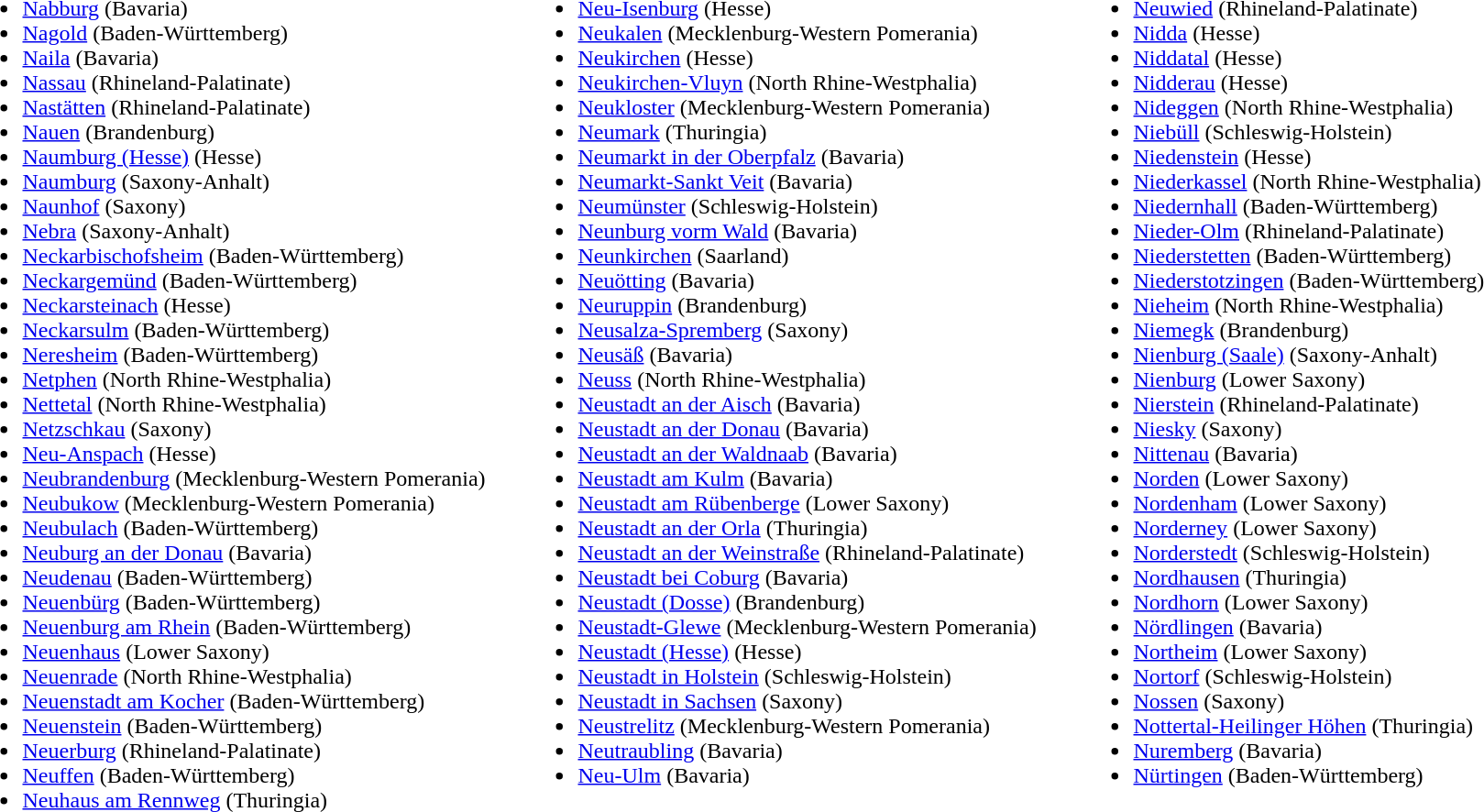<table>
<tr>
<td colspan="3"></td>
</tr>
<tr ---->
<td width="400" valign="top"><br><ul><li><a href='#'>Nabburg</a> (Bavaria)</li><li><a href='#'>Nagold</a> (Baden-Württemberg)</li><li><a href='#'>Naila</a> (Bavaria)</li><li><a href='#'>Nassau</a> (Rhineland-Palatinate)</li><li><a href='#'>Nastätten</a> (Rhineland-Palatinate)</li><li><a href='#'>Nauen</a> (Brandenburg)</li><li><a href='#'>Naumburg (Hesse)</a> (Hesse)</li><li><a href='#'>Naumburg</a> (Saxony-Anhalt)</li><li><a href='#'>Naunhof</a> (Saxony)</li><li><a href='#'>Nebra</a> (Saxony-Anhalt)</li><li><a href='#'>Neckarbischofsheim</a> (Baden-Württemberg)</li><li><a href='#'>Neckargemünd</a> (Baden-Württemberg)</li><li><a href='#'>Neckarsteinach</a> (Hesse)</li><li><a href='#'>Neckarsulm</a> (Baden-Württemberg)</li><li><a href='#'>Neresheim</a> (Baden-Württemberg)</li><li><a href='#'>Netphen</a> (North Rhine-Westphalia)</li><li><a href='#'>Nettetal</a> (North Rhine-Westphalia)</li><li><a href='#'>Netzschkau</a> (Saxony)</li><li><a href='#'>Neu-Anspach</a> (Hesse)</li><li><a href='#'>Neubrandenburg</a> (Mecklenburg-Western Pomerania)</li><li><a href='#'>Neubukow</a> (Mecklenburg-Western Pomerania)</li><li><a href='#'>Neubulach</a> (Baden-Württemberg)</li><li><a href='#'>Neuburg an der Donau</a> (Bavaria)</li><li><a href='#'>Neudenau</a> (Baden-Württemberg)</li><li><a href='#'>Neuenbürg</a> (Baden-Württemberg)</li><li><a href='#'>Neuenburg am Rhein</a> (Baden-Württemberg)</li><li><a href='#'>Neuenhaus</a> (Lower Saxony)</li><li><a href='#'>Neuenrade</a> (North Rhine-Westphalia)</li><li><a href='#'>Neuenstadt am Kocher</a> (Baden-Württemberg)</li><li><a href='#'>Neuenstein</a> (Baden-Württemberg)</li><li><a href='#'>Neuerburg</a> (Rhineland-Palatinate)</li><li><a href='#'>Neuffen</a> (Baden-Württemberg)</li><li><a href='#'>Neuhaus am Rennweg</a> (Thuringia)</li></ul></td>
<td width="400" valign="top"><br><ul><li><a href='#'>Neu-Isenburg</a> (Hesse)</li><li><a href='#'>Neukalen</a> (Mecklenburg-Western Pomerania)</li><li><a href='#'>Neukirchen</a> (Hesse)</li><li><a href='#'>Neukirchen-Vluyn</a> (North Rhine-Westphalia)</li><li><a href='#'>Neukloster</a> (Mecklenburg-Western Pomerania)</li><li><a href='#'>Neumark</a> (Thuringia)</li><li><a href='#'>Neumarkt in der Oberpfalz</a> (Bavaria)</li><li><a href='#'>Neumarkt-Sankt Veit</a> (Bavaria)</li><li><a href='#'>Neumünster</a> (Schleswig-Holstein)</li><li><a href='#'>Neunburg vorm Wald</a> (Bavaria)</li><li><a href='#'>Neunkirchen</a> (Saarland)</li><li><a href='#'>Neuötting</a> (Bavaria)</li><li><a href='#'>Neuruppin</a> (Brandenburg)</li><li><a href='#'>Neusalza-Spremberg</a> (Saxony)</li><li><a href='#'>Neusäß</a> (Bavaria)</li><li><a href='#'>Neuss</a> (North Rhine-Westphalia)</li><li><a href='#'>Neustadt an der Aisch</a> (Bavaria)</li><li><a href='#'>Neustadt an der Donau</a> (Bavaria)</li><li><a href='#'>Neustadt an der Waldnaab</a> (Bavaria)</li><li><a href='#'>Neustadt am Kulm</a> (Bavaria)</li><li><a href='#'>Neustadt am Rübenberge</a> (Lower Saxony)</li><li><a href='#'>Neustadt an der Orla</a> (Thuringia)</li><li><a href='#'>Neustadt an der Weinstraße</a> (Rhineland-Palatinate)</li><li><a href='#'>Neustadt bei Coburg</a> (Bavaria)</li><li><a href='#'>Neustadt (Dosse)</a> (Brandenburg)</li><li><a href='#'>Neustadt-Glewe</a> (Mecklenburg-Western Pomerania)</li><li><a href='#'>Neustadt (Hesse)</a> (Hesse)</li><li><a href='#'>Neustadt in Holstein</a> (Schleswig-Holstein)</li><li><a href='#'>Neustadt in Sachsen</a> (Saxony)</li><li><a href='#'>Neustrelitz</a> (Mecklenburg-Western Pomerania)</li><li><a href='#'>Neutraubling</a> (Bavaria)</li><li><a href='#'>Neu-Ulm</a> (Bavaria)</li></ul></td>
<td width="400" valign="top"><br><ul><li><a href='#'>Neuwied</a> (Rhineland-Palatinate)</li><li><a href='#'>Nidda</a> (Hesse)</li><li><a href='#'>Niddatal</a> (Hesse)</li><li><a href='#'>Nidderau</a> (Hesse)</li><li><a href='#'>Nideggen</a> (North Rhine-Westphalia)</li><li><a href='#'>Niebüll</a> (Schleswig-Holstein)</li><li><a href='#'>Niedenstein</a> (Hesse)</li><li><a href='#'>Niederkassel</a> (North Rhine-Westphalia)</li><li><a href='#'>Niedernhall</a> (Baden-Württemberg)</li><li><a href='#'>Nieder-Olm</a> (Rhineland-Palatinate)</li><li><a href='#'>Niederstetten</a> (Baden-Württemberg)</li><li><a href='#'>Niederstotzingen</a> (Baden-Württemberg)</li><li><a href='#'>Nieheim</a> (North Rhine-Westphalia)</li><li><a href='#'>Niemegk</a> (Brandenburg)</li><li><a href='#'>Nienburg (Saale)</a> (Saxony-Anhalt)</li><li><a href='#'>Nienburg</a> (Lower Saxony)</li><li><a href='#'>Nierstein</a> (Rhineland-Palatinate)</li><li><a href='#'>Niesky</a> (Saxony)</li><li><a href='#'>Nittenau</a> (Bavaria)</li><li><a href='#'>Norden</a> (Lower Saxony)</li><li><a href='#'>Nordenham</a> (Lower Saxony)</li><li><a href='#'>Norderney</a> (Lower Saxony)</li><li><a href='#'>Norderstedt</a> (Schleswig-Holstein)</li><li><a href='#'>Nordhausen</a> (Thuringia)</li><li><a href='#'>Nordhorn</a> (Lower Saxony)</li><li><a href='#'>Nördlingen</a> (Bavaria)</li><li><a href='#'>Northeim</a> (Lower Saxony)</li><li><a href='#'>Nortorf</a> (Schleswig-Holstein)</li><li><a href='#'>Nossen</a> (Saxony)</li><li><a href='#'>Nottertal-Heilinger Höhen</a> (Thuringia)</li><li><a href='#'>Nuremberg</a> (Bavaria)</li><li><a href='#'>Nürtingen</a> (Baden-Württemberg)</li></ul></td>
</tr>
</table>
